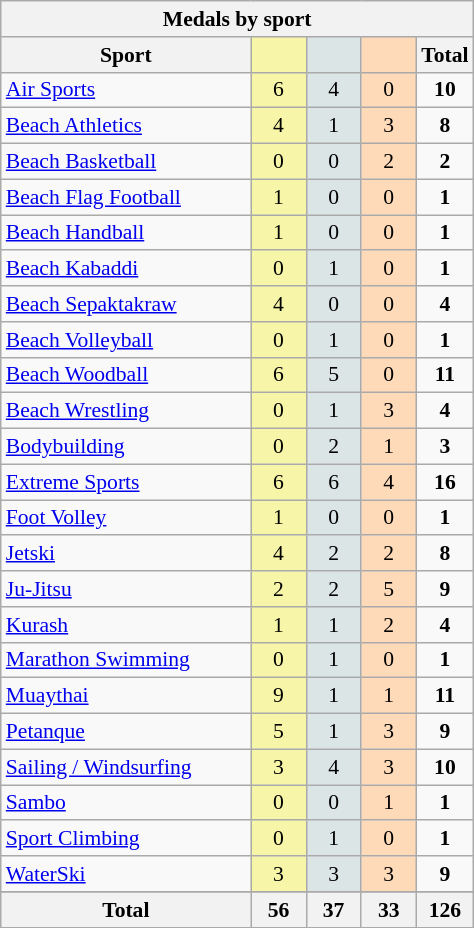<table class="wikitable" style="font-size:90%; text-align:center;">
<tr>
<th colspan=5>Medals by sport</th>
</tr>
<tr>
<th width=160>Sport</th>
<th scope="col" width=30 style="background:#F7F6A8;"></th>
<th scope="col" width=30 style="background:#DCE5E5;"></th>
<th scope="col" width=30 style="background:#FFDAB9;"></th>
<th width=30>Total</th>
</tr>
<tr>
<td align=left> <a href='#'>Air Sports</a></td>
<td style="background:#F7F6A8;">6</td>
<td style="background:#DCE5E5;">4</td>
<td style="background:#FFDAB9;">0</td>
<td><strong>10</strong></td>
</tr>
<tr>
<td align=left> <a href='#'>Beach Athletics</a></td>
<td style="background:#F7F6A8;">4</td>
<td style="background:#DCE5E5;">1</td>
<td style="background:#FFDAB9;">3</td>
<td><strong>8</strong></td>
</tr>
<tr>
<td align=left> <a href='#'>Beach Basketball</a></td>
<td style="background:#F7F6A8;">0</td>
<td style="background:#DCE5E5;">0</td>
<td style="background:#FFDAB9;">2</td>
<td><strong>2</strong></td>
</tr>
<tr>
<td align=left> <a href='#'>Beach Flag Football</a></td>
<td style="background:#F7F6A8;">1</td>
<td style="background:#DCE5E5;">0</td>
<td style="background:#FFDAB9;">0</td>
<td><strong>1</strong></td>
</tr>
<tr>
<td align=left> <a href='#'>Beach Handball</a></td>
<td style="background:#F7F6A8;">1</td>
<td style="background:#DCE5E5;">0</td>
<td style="background:#FFDAB9;">0</td>
<td><strong>1</strong></td>
</tr>
<tr>
<td align=left> <a href='#'>Beach Kabaddi</a></td>
<td style="background:#F7F6A8;">0</td>
<td style="background:#DCE5E5;">1</td>
<td style="background:#FFDAB9;">0</td>
<td><strong>1</strong></td>
</tr>
<tr>
<td align=left> <a href='#'>Beach Sepaktakraw</a></td>
<td style="background:#F7F6A8;">4</td>
<td style="background:#DCE5E5;">0</td>
<td style="background:#FFDAB9;">0</td>
<td><strong>4</strong></td>
</tr>
<tr>
<td align=left> <a href='#'>Beach Volleyball</a></td>
<td style="background:#F7F6A8;">0</td>
<td style="background:#DCE5E5;">1</td>
<td style="background:#FFDAB9;">0</td>
<td><strong>1</strong></td>
</tr>
<tr>
<td align=left> <a href='#'>Beach Woodball</a></td>
<td style="background:#F7F6A8;">6</td>
<td style="background:#DCE5E5;">5</td>
<td style="background:#FFDAB9;">0</td>
<td><strong>11</strong></td>
</tr>
<tr>
<td align=left> <a href='#'>Beach Wrestling</a></td>
<td style="background:#F7F6A8;">0</td>
<td style="background:#DCE5E5;">1</td>
<td style="background:#FFDAB9;">3</td>
<td><strong>4</strong></td>
</tr>
<tr>
<td align=left> <a href='#'>Bodybuilding</a></td>
<td style="background:#F7F6A8;">0</td>
<td style="background:#DCE5E5;">2</td>
<td style="background:#FFDAB9;">1</td>
<td><strong>3</strong></td>
</tr>
<tr>
<td align=left> <a href='#'>Extreme Sports</a></td>
<td style="background:#F7F6A8;">6</td>
<td style="background:#DCE5E5;">6</td>
<td style="background:#FFDAB9;">4</td>
<td><strong>16</strong></td>
</tr>
<tr>
<td align=left> <a href='#'>Foot Volley</a></td>
<td style="background:#F7F6A8;">1</td>
<td style="background:#DCE5E5;">0</td>
<td style="background:#FFDAB9;">0</td>
<td><strong>1</strong></td>
</tr>
<tr>
<td align=left> <a href='#'>Jetski</a></td>
<td style="background:#F7F6A8;">4</td>
<td style="background:#DCE5E5;">2</td>
<td style="background:#FFDAB9;">2</td>
<td><strong>8</strong></td>
</tr>
<tr>
<td align=left> <a href='#'>Ju-Jitsu</a></td>
<td style="background:#F7F6A8;">2</td>
<td style="background:#DCE5E5;">2</td>
<td style="background:#FFDAB9;">5</td>
<td><strong>9</strong></td>
</tr>
<tr>
<td align=left> <a href='#'>Kurash</a></td>
<td style="background:#F7F6A8;">1</td>
<td style="background:#DCE5E5;">1</td>
<td style="background:#FFDAB9;">2</td>
<td><strong>4</strong></td>
</tr>
<tr>
<td align=left> <a href='#'>Marathon Swimming</a></td>
<td style="background:#F7F6A8;">0</td>
<td style="background:#DCE5E5;">1</td>
<td style="background:#FFDAB9;">0</td>
<td><strong>1</strong></td>
</tr>
<tr>
<td align=left> <a href='#'>Muaythai</a></td>
<td style="background:#F7F6A8;">9</td>
<td style="background:#DCE5E5;">1</td>
<td style="background:#FFDAB9;">1</td>
<td><strong>11</strong></td>
</tr>
<tr>
<td align=left> <a href='#'>Petanque</a></td>
<td style="background:#F7F6A8;">5</td>
<td style="background:#DCE5E5;">1</td>
<td style="background:#FFDAB9;">3</td>
<td><strong>9</strong></td>
</tr>
<tr>
<td align=left> <a href='#'>Sailing / Windsurfing</a></td>
<td style="background:#F7F6A8;">3</td>
<td style="background:#DCE5E5;">4</td>
<td style="background:#FFDAB9;">3</td>
<td><strong>10</strong></td>
</tr>
<tr>
<td align=left> <a href='#'>Sambo</a></td>
<td style="background:#F7F6A8;">0</td>
<td style="background:#DCE5E5;">0</td>
<td style="background:#FFDAB9;">1</td>
<td><strong>1</strong></td>
</tr>
<tr>
<td align=left> <a href='#'>Sport Climbing</a></td>
<td style="background:#F7F6A8;">0</td>
<td style="background:#DCE5E5;">1</td>
<td style="background:#FFDAB9;">0</td>
<td><strong>1</strong></td>
</tr>
<tr>
<td align=left> <a href='#'>WaterSki</a></td>
<td style="background:#F7F6A8;">3</td>
<td style="background:#DCE5E5;">3</td>
<td style="background:#FFDAB9;">3</td>
<td><strong>9</strong></td>
</tr>
<tr>
</tr>
<tr class="sortbottom">
<th>Total</th>
<th>56</th>
<th>37</th>
<th>33</th>
<th>126</th>
</tr>
</table>
